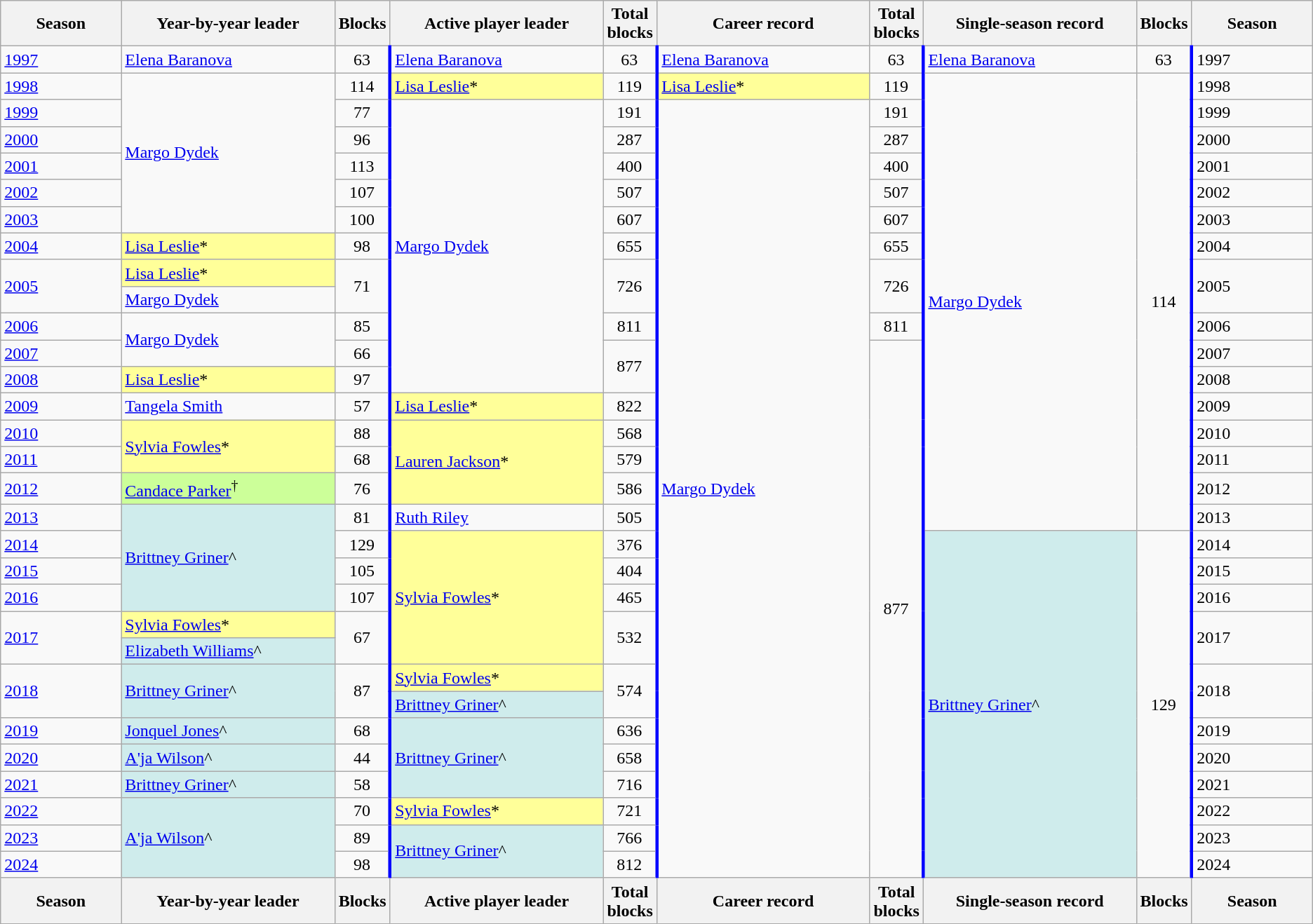<table class="wikitable">
<tr>
<th width=10%>Season</th>
<th width=18%>Year-by-year leader</th>
<th>Blocks</th>
<th width=18%>Active player leader</th>
<th>Total blocks</th>
<th width=18%>Career record</th>
<th>Total blocks</th>
<th width=18%>Single-season record</th>
<th>Blocks</th>
<th width=10%>Season</th>
</tr>
<tr>
<td><a href='#'>1997</a></td>
<td><a href='#'>Elena Baranova</a></td>
<td align=center style="border-right: solid blue">63</td>
<td><a href='#'>Elena Baranova</a></td>
<td align=center style="border-right: solid blue">63</td>
<td><a href='#'>Elena Baranova</a></td>
<td align=center style="border-right: solid blue">63</td>
<td><a href='#'>Elena Baranova</a></td>
<td align=center style="border-right: solid blue">63</td>
<td>1997</td>
</tr>
<tr>
<td><a href='#'>1998</a></td>
<td rowspan="6"><a href='#'>Margo Dydek</a></td>
<td align=center style="border-right: solid blue">114</td>
<td bgcolor="#ffff99"><a href='#'>Lisa Leslie</a>*</td>
<td align=center style="border-right: solid blue">119</td>
<td bgcolor="#ffff99"><a href='#'>Lisa Leslie</a>*</td>
<td align=center style="border-right: solid blue">119</td>
<td rowspan="17"><a href='#'>Margo Dydek</a></td>
<td align=center style="border-right: solid blue" rowspan="17">114</td>
<td>1998</td>
</tr>
<tr>
<td><a href='#'>1999</a></td>
<td align=center style="border-right: solid blue">77</td>
<td rowspan="11"><a href='#'>Margo Dydek</a></td>
<td align=center style="border-right: solid blue">191</td>
<td rowspan="29"><a href='#'>Margo Dydek</a></td>
<td align=center style="border-right: solid blue">191</td>
<td>1999</td>
</tr>
<tr>
<td><a href='#'>2000</a></td>
<td align=center style="border-right: solid blue">96</td>
<td align=center style="border-right: solid blue">287</td>
<td align=center style="border-right: solid blue">287</td>
<td>2000</td>
</tr>
<tr>
<td><a href='#'>2001</a></td>
<td align=center style="border-right: solid blue">113</td>
<td align=center style="border-right: solid blue">400</td>
<td align=center style="border-right: solid blue">400</td>
<td>2001</td>
</tr>
<tr>
<td><a href='#'>2002</a></td>
<td align=center style="border-right: solid blue">107</td>
<td align=center style="border-right: solid blue">507</td>
<td align=center style="border-right: solid blue">507</td>
<td>2002</td>
</tr>
<tr>
<td><a href='#'>2003</a></td>
<td align=center style="border-right: solid blue">100</td>
<td align=center style="border-right: solid blue">607</td>
<td align=center style="border-right: solid blue">607</td>
<td>2003</td>
</tr>
<tr>
<td><a href='#'>2004</a></td>
<td bgcolor="#ffff99"><a href='#'>Lisa Leslie</a>*</td>
<td align=center style="border-right: solid blue">98</td>
<td align=center style="border-right: solid blue">655</td>
<td align=center style="border-right: solid blue">655</td>
<td>2004</td>
</tr>
<tr>
<td rowspan="2"><a href='#'>2005</a></td>
<td bgcolor="#ffff99"><a href='#'>Lisa Leslie</a>*</td>
<td align=center style="border-right: solid blue" rowspan="2">71</td>
<td align=center style="border-right: solid blue" rowspan="2">726</td>
<td align=center style="border-right: solid blue" rowspan="2">726</td>
<td rowspan="2">2005</td>
</tr>
<tr>
<td><a href='#'>Margo Dydek</a></td>
</tr>
<tr>
<td><a href='#'>2006</a></td>
<td rowspan="2"><a href='#'>Margo Dydek</a></td>
<td align=center style="border-right: solid blue">85</td>
<td align=center style="border-right: solid blue">811</td>
<td align=center style="border-right: solid blue">811</td>
<td>2006</td>
</tr>
<tr>
<td><a href='#'>2007</a></td>
<td align=center style="border-right: solid blue">66</td>
<td align=center style="border-right: solid blue" rowspan="2">877</td>
<td align=center style="border-right: solid blue" rowspan="20">877</td>
<td>2007</td>
</tr>
<tr>
<td><a href='#'>2008</a></td>
<td bgcolor="#ffff99"><a href='#'>Lisa Leslie</a>*</td>
<td align=center style="border-right: solid blue">97</td>
<td>2008</td>
</tr>
<tr>
<td><a href='#'>2009</a></td>
<td><a href='#'>Tangela Smith</a></td>
<td align=center style="border-right: solid blue">57</td>
<td bgcolor="#ffff99"><a href='#'>Lisa Leslie</a>*</td>
<td align=center style="border-right: solid blue">822</td>
<td>2009</td>
</tr>
<tr>
<td><a href='#'>2010</a></td>
<td style="background:#FFFF99;" rowspan="2"><a href='#'>Sylvia Fowles</a>*</td>
<td align=center style="border-right: solid blue">88</td>
<td bgcolor="#ffff99" rowspan="3"><a href='#'>Lauren Jackson</a>*</td>
<td align=center style="border-right: solid blue">568</td>
<td>2010</td>
</tr>
<tr>
<td><a href='#'>2011</a></td>
<td align=center style="border-right: solid blue">68</td>
<td align=center style="border-right: solid blue">579</td>
<td>2011</td>
</tr>
<tr>
<td><a href='#'>2012</a></td>
<td bgcolor="#ccff99"><a href='#'>Candace Parker</a><sup>†</sup></td>
<td align=center style="border-right: solid blue">76</td>
<td align=center style="border-right: solid blue">586</td>
<td>2012</td>
</tr>
<tr>
<td><a href='#'>2013</a></td>
<td bgcolor="#cfecec" rowspan="4"><a href='#'>Brittney Griner</a>^</td>
<td align=center style="border-right: solid blue">81</td>
<td><a href='#'>Ruth Riley</a></td>
<td align=center style="border-right: solid blue">505</td>
<td>2013</td>
</tr>
<tr>
<td><a href='#'>2014</a></td>
<td align=center style="border-right: solid blue">129</td>
<td style="background:#FFFF99;" rowspan="5"><a href='#'>Sylvia Fowles</a>*</td>
<td align=center style="border-right: solid blue">376</td>
<td bgcolor="#cfecec" rowspan="13"><a href='#'>Brittney Griner</a>^</td>
<td align=center style="border-right: solid blue" rowspan="13">129</td>
<td>2014</td>
</tr>
<tr>
<td><a href='#'>2015</a></td>
<td align=center style="border-right: solid blue">105</td>
<td align=center style="border-right: solid blue">404</td>
<td>2015</td>
</tr>
<tr>
<td><a href='#'>2016</a></td>
<td align=center style="border-right: solid blue">107</td>
<td align=center style="border-right: solid blue">465</td>
<td>2016</td>
</tr>
<tr>
<td rowspan="2"><a href='#'>2017</a></td>
<td style="background:#FFFF99;"><a href='#'>Sylvia Fowles</a>*</td>
<td align=center style="border-right: solid blue" rowspan="2">67</td>
<td align=center style="border-right: solid blue" rowspan="2">532</td>
<td rowspan="2">2017</td>
</tr>
<tr>
<td bgcolor="#cfecec"><a href='#'>Elizabeth Williams</a>^</td>
</tr>
<tr>
<td rowspan="2"><a href='#'>2018</a></td>
<td bgcolor="#cfecec" rowspan="2"><a href='#'>Brittney Griner</a>^</td>
<td align=center style="border-right: solid blue" rowspan="2">87</td>
<td style="background:#FFFF99;"><a href='#'>Sylvia Fowles</a>*</td>
<td align=center style="border-right: solid blue" rowspan="2">574</td>
<td rowspan="2">2018</td>
</tr>
<tr>
<td bgcolor="#cfecec"><a href='#'>Brittney Griner</a>^</td>
</tr>
<tr>
<td><a href='#'>2019</a></td>
<td bgcolor="#cfecec"><a href='#'>Jonquel Jones</a>^</td>
<td align=center style="border-right: solid blue">68</td>
<td bgcolor="#cfecec" rowspan="3"><a href='#'>Brittney Griner</a>^</td>
<td align=center style="border-right: solid blue">636</td>
<td>2019</td>
</tr>
<tr>
<td><a href='#'>2020</a></td>
<td bgcolor="#cfecec"><a href='#'>A'ja Wilson</a>^</td>
<td align=center style="border-right: solid blue">44</td>
<td align=center style="border-right: solid blue">658</td>
<td>2020</td>
</tr>
<tr>
<td><a href='#'>2021</a></td>
<td bgcolor="#cfecec"><a href='#'>Brittney Griner</a>^</td>
<td align=center style="border-right: solid blue">58</td>
<td align=center style="border-right: solid blue">716</td>
<td>2021</td>
</tr>
<tr>
<td><a href='#'>2022</a></td>
<td bgcolor="#cfecec" rowspan=3><a href='#'>A'ja Wilson</a>^</td>
<td align=center style="border-right: solid blue">70</td>
<td style="background:#FFFF99;"><a href='#'>Sylvia Fowles</a>*</td>
<td align=center style="border-right: solid blue">721</td>
<td>2022</td>
</tr>
<tr>
<td><a href='#'>2023</a></td>
<td align=center style="border-right: solid blue">89</td>
<td style="background:#cfecec;" rowspan=2><a href='#'>Brittney Griner</a>^</td>
<td align=center style="border-right: solid blue">766</td>
<td>2023</td>
</tr>
<tr>
<td><a href='#'>2024</a></td>
<td align=center style="border-right: solid blue">98</td>
<td align=center style="border-right: solid blue">812</td>
<td>2024</td>
</tr>
<tr>
<th>Season</th>
<th>Year-by-year leader</th>
<th>Blocks</th>
<th>Active player leader</th>
<th>Total blocks</th>
<th>Career record</th>
<th>Total blocks</th>
<th>Single-season record</th>
<th>Blocks</th>
<th>Season</th>
</tr>
</table>
